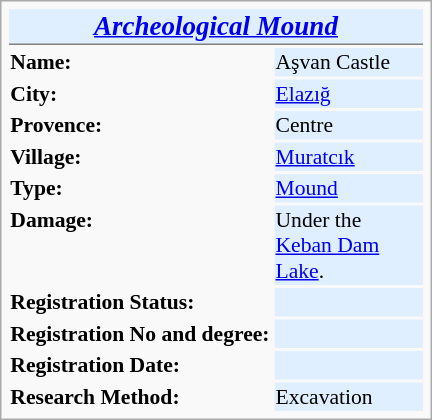<table class="infobox" cellspacing="2" style="width: 20em; text-align: left; font-size: 90%">
<tr>
<td colspan="2" bgcolor="#dfefff" align="center" style="border-bottom:1px solid gray; font-size:125%;"><strong><em><a href='#'>Archeological Mound</a></em></strong></td>
</tr>
<tr valign="top">
<td style="text-align: left; white-space: nowrap;"><strong>Name:</strong></td>
<td bgcolor="#dfefff">Aşvan Castle</td>
</tr>
<tr valign="top">
<td style="text-align: left; white-space: nowrap;"><strong>City:</strong></td>
<td bgcolor="#dfefff"><a href='#'>Elazığ</a></td>
</tr>
<tr valign="top">
<td style="text-align: left;"><strong>Provence:</strong></td>
<td bgcolor="#dfefff">Centre</td>
</tr>
<tr valign="top">
<td style="text-align: left; white-space: nowrap;"><strong>Village:</strong></td>
<td bgcolor="#dfefff"><a href='#'>Muratcık</a></td>
</tr>
<tr valign="top">
<td style="text-align: left; white-space: nowrap;"><strong>Type:</strong></td>
<td bgcolor="#dfefff"><a href='#'>Mound</a></td>
</tr>
<tr valign="top">
<td style="text-align: left; white-space: nowrap;"><strong>Damage:</strong></td>
<td bgcolor="#dfefff">Under the  <a href='#'>Keban Dam Lake</a>.</td>
</tr>
<tr valign="top">
<td style="text-align: left; white-space: nowrap;"><strong>Registration Status:</strong></td>
<td bgcolor="#dfefff"></td>
</tr>
<tr valign="top">
<td style="text-align: left; white-space: nowrap;"><strong>Registration No and degree:</strong></td>
<td bgcolor="#dfefff"></td>
</tr>
<tr valign="top">
<td style="text-align: left; white-space: nowrap;"><strong>Registration Date:</strong></td>
<td bgcolor="#dfefff"></td>
</tr>
<tr valign="top">
<td style="text-align: left; white-space: nowrap;"><strong>Research Method:</strong></td>
<td bgcolor="#dfefff">Excavation</td>
</tr>
</table>
